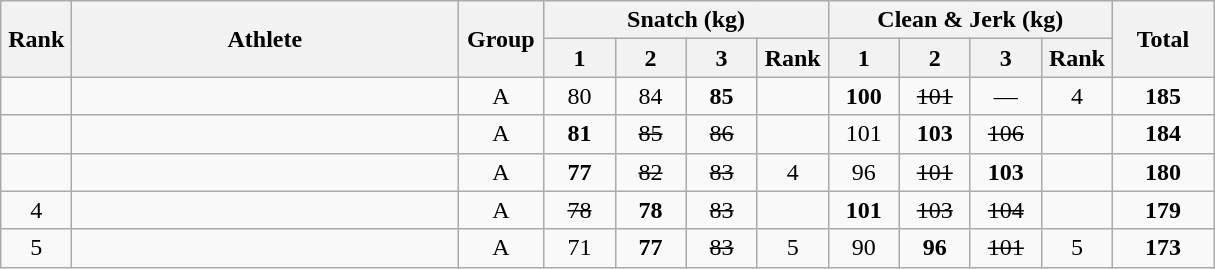<table class = "wikitable" style="text-align:center;">
<tr>
<th rowspan=2 width=40>Rank</th>
<th rowspan=2 width=250>Athlete</th>
<th rowspan=2 width=50>Group</th>
<th colspan=4>Snatch (kg)</th>
<th colspan=4>Clean & Jerk (kg)</th>
<th rowspan=2 width=60>Total</th>
</tr>
<tr>
<th width=40>1</th>
<th width=40>2</th>
<th width=40>3</th>
<th width=40>Rank</th>
<th width=40>1</th>
<th width=40>2</th>
<th width=40>3</th>
<th width=40>Rank</th>
</tr>
<tr>
<td></td>
<td align=left></td>
<td>A</td>
<td>80</td>
<td>84</td>
<td><strong>85</strong></td>
<td></td>
<td><strong>100</strong></td>
<td><s>101</s></td>
<td>—</td>
<td>4</td>
<td><strong>185</strong></td>
</tr>
<tr>
<td></td>
<td align=left></td>
<td>A</td>
<td><strong>81</strong></td>
<td><s>85</s></td>
<td><s>86</s></td>
<td></td>
<td>101</td>
<td><strong>103</strong></td>
<td><s>106</s></td>
<td></td>
<td><strong>184</strong></td>
</tr>
<tr>
<td></td>
<td align=left></td>
<td>A</td>
<td><strong>77</strong></td>
<td><s>82</s></td>
<td><s>83</s></td>
<td>4</td>
<td>96</td>
<td><s>101</s></td>
<td><strong>103</strong></td>
<td></td>
<td><strong>180</strong></td>
</tr>
<tr>
<td>4</td>
<td align=left></td>
<td>A</td>
<td><s>78</s></td>
<td><strong>78</strong></td>
<td><s>83</s></td>
<td></td>
<td><strong>101</strong></td>
<td><s>103</s></td>
<td><s>104</s></td>
<td></td>
<td><strong>179</strong></td>
</tr>
<tr>
<td>5</td>
<td align=left></td>
<td>A</td>
<td>71</td>
<td><strong>77</strong></td>
<td><s>83</s></td>
<td>5</td>
<td>90</td>
<td><strong>96</strong></td>
<td><s>101</s></td>
<td>5</td>
<td><strong>173</strong></td>
</tr>
</table>
